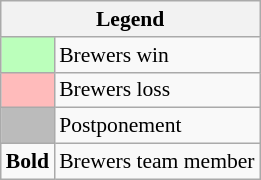<table class="wikitable" style="font-size:90%">
<tr>
<th colspan="2">Legend</th>
</tr>
<tr>
<td bgcolor="#bbffbb"> </td>
<td>Brewers win</td>
</tr>
<tr>
<td bgcolor="#ffbbbb"> </td>
<td>Brewers loss</td>
</tr>
<tr>
<td bgcolor="#bbbbbb"> </td>
<td>Postponement</td>
</tr>
<tr>
<td><strong>Bold</strong></td>
<td>Brewers team member</td>
</tr>
</table>
